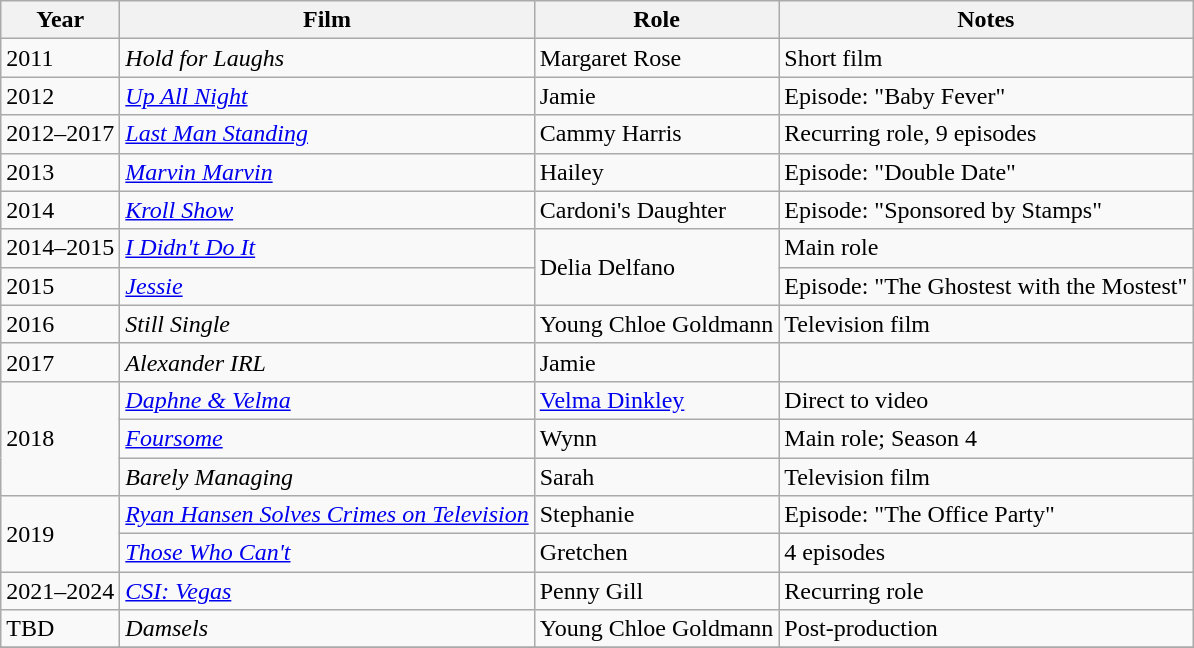<table class="wikitable">
<tr style="repeat scroll 0% 0% rgb(176, 196, 222);">
<th>Year</th>
<th>Film</th>
<th>Role</th>
<th>Notes</th>
</tr>
<tr>
<td>2011</td>
<td><em>Hold for Laughs</em></td>
<td>Margaret Rose</td>
<td>Short film</td>
</tr>
<tr>
<td>2012</td>
<td><em><a href='#'>Up All Night</a></em></td>
<td>Jamie</td>
<td>Episode: "Baby Fever"</td>
</tr>
<tr>
<td>2012–2017</td>
<td><em><a href='#'>Last Man Standing</a></em></td>
<td>Cammy Harris</td>
<td>Recurring role, 9 episodes</td>
</tr>
<tr>
<td>2013</td>
<td><em><a href='#'>Marvin Marvin</a></em></td>
<td>Hailey</td>
<td>Episode: "Double Date"</td>
</tr>
<tr>
<td>2014</td>
<td><em><a href='#'>Kroll Show</a></em></td>
<td>Cardoni's Daughter</td>
<td>Episode: "Sponsored by Stamps"</td>
</tr>
<tr>
<td>2014–2015</td>
<td><em><a href='#'>I Didn't Do It</a></em></td>
<td rowspan=2>Delia Delfano</td>
<td>Main role</td>
</tr>
<tr>
<td>2015</td>
<td><em><a href='#'>Jessie</a></em></td>
<td>Episode: "The Ghostest with the Mostest"</td>
</tr>
<tr>
<td>2016</td>
<td><em>Still Single</em></td>
<td>Young Chloe Goldmann</td>
<td>Television film</td>
</tr>
<tr>
<td>2017</td>
<td><em>Alexander IRL</em></td>
<td>Jamie</td>
<td></td>
</tr>
<tr>
<td rowspan=3>2018</td>
<td><em><a href='#'>Daphne & Velma</a></em></td>
<td><a href='#'>Velma Dinkley</a></td>
<td>Direct to video</td>
</tr>
<tr>
<td><em><a href='#'>Foursome</a></em></td>
<td>Wynn</td>
<td>Main role; Season 4</td>
</tr>
<tr>
<td><em>Barely Managing</em></td>
<td>Sarah</td>
<td>Television film</td>
</tr>
<tr>
<td rowspan=2>2019</td>
<td><em><a href='#'>Ryan Hansen Solves Crimes on Television</a></em></td>
<td>Stephanie</td>
<td>Episode: "The Office Party"</td>
</tr>
<tr>
<td><em><a href='#'>Those Who Can't</a></em></td>
<td>Gretchen</td>
<td>4 episodes</td>
</tr>
<tr>
<td>2021–2024</td>
<td><em><a href='#'>CSI: Vegas</a></em></td>
<td>Penny Gill</td>
<td>Recurring role</td>
</tr>
<tr>
<td>TBD</td>
<td><em>Damsels</em></td>
<td>Young Chloe Goldmann</td>
<td>Post-production</td>
</tr>
<tr>
</tr>
</table>
